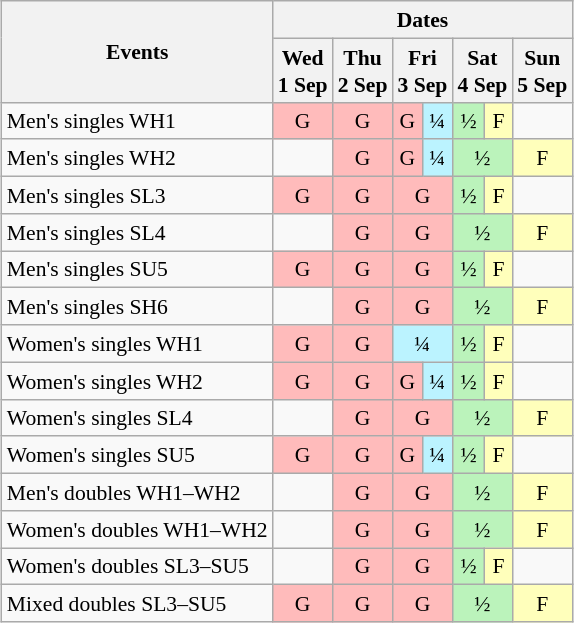<table class="wikitable" style="margin:0.5em auto; font-size:90%; line-height:1.25em; text-align:center">
<tr>
<th rowspan="2">Events</th>
<th colspan="14">Dates</th>
</tr>
<tr>
<th>Wed<br>1 Sep</th>
<th>Thu<br>2 Sep</th>
<th colspan="2">Fri<br>3 Sep</th>
<th colspan="2">Sat<br>4 Sep</th>
<th>Sun<br>5 Sep</th>
</tr>
<tr>
<td align="left">Men's singles WH1</td>
<td bgcolor="#FFBBBB">G</td>
<td bgcolor="#FFBBBB">G</td>
<td bgcolor="#FFBBBB">G</td>
<td bgcolor="#BBF3FF">¼</td>
<td bgcolor="#BBF3BB">½</td>
<td bgcolor="#FFFFBB">F</td>
<td></td>
</tr>
<tr>
<td align="left">Men's singles WH2</td>
<td></td>
<td bgcolor="#FFBBBB">G</td>
<td bgcolor="#FFBBBB">G</td>
<td bgcolor="#BBF3FF">¼</td>
<td bgcolor="#BBF3BB" colspan="2">½</td>
<td bgcolor="#FFFFBB">F</td>
</tr>
<tr>
<td align="left">Men's singles SL3</td>
<td bgcolor="#FFBBBB">G</td>
<td bgcolor="#FFBBBB">G</td>
<td bgcolor="#FFBBBB" colspan="2">G</td>
<td bgcolor="#BBF3BB">½</td>
<td bgcolor="#FFFFBB">F</td>
<td></td>
</tr>
<tr>
<td align="left">Men's singles SL4</td>
<td></td>
<td bgcolor="#FFBBBB">G</td>
<td bgcolor="#FFBBBB" colspan="2">G</td>
<td bgcolor="#BBF3BB" colspan="2">½</td>
<td bgcolor="#FFFFBB">F</td>
</tr>
<tr>
<td align="left">Men's singles SU5</td>
<td bgcolor="#FFBBBB">G</td>
<td bgcolor="#FFBBBB">G</td>
<td bgcolor="#FFBBBB" colspan="2">G</td>
<td bgcolor="#BBF3BB">½</td>
<td bgcolor="#FFFFBB">F</td>
<td></td>
</tr>
<tr>
<td align="left">Men's singles SH6</td>
<td></td>
<td bgcolor="#FFBBBB">G</td>
<td bgcolor="#FFBBBB" colspan="2">G</td>
<td bgcolor="#BBF3BB" colspan="2">½</td>
<td bgcolor="#FFFFBB">F</td>
</tr>
<tr>
<td align="left">Women's singles WH1</td>
<td bgcolor="#FFBBBB">G</td>
<td bgcolor="#FFBBBB">G</td>
<td bgcolor="#BBF3FF" colspan="2">¼</td>
<td bgcolor="#BBF3BB">½</td>
<td bgcolor="#FFFFBB">F</td>
<td></td>
</tr>
<tr>
<td align="left">Women's singles WH2</td>
<td bgcolor="#FFBBBB">G</td>
<td bgcolor="#FFBBBB">G</td>
<td bgcolor="#FFBBBB">G</td>
<td bgcolor="#BBF3FF">¼</td>
<td bgcolor="#BBF3BB">½</td>
<td bgcolor="#FFFFBB">F</td>
<td></td>
</tr>
<tr>
<td align="left">Women's singles SL4</td>
<td></td>
<td bgcolor="#FFBBBB">G</td>
<td bgcolor="#FFBBBB" colspan="2">G</td>
<td bgcolor="#BBF3BB" colspan="2">½</td>
<td bgcolor="#FFFFBB">F</td>
</tr>
<tr>
<td align="left">Women's singles SU5</td>
<td bgcolor="#FFBBBB">G</td>
<td bgcolor="#FFBBBB">G</td>
<td bgcolor="#FFBBBB">G</td>
<td bgcolor="#BBF3FF">¼</td>
<td bgcolor="#BBF3BB">½</td>
<td bgcolor="#FFFFBB">F</td>
<td></td>
</tr>
<tr>
<td align="left">Men's doubles WH1–WH2</td>
<td></td>
<td bgcolor="#FFBBBB">G</td>
<td bgcolor="#FFBBBB" colspan="2">G</td>
<td bgcolor="#BBF3BB" colspan=2>½</td>
<td bgcolor="#FFFFBB">F</td>
</tr>
<tr>
<td align="left">Women's doubles WH1–WH2</td>
<td></td>
<td bgcolor="#FFBBBB">G</td>
<td bgcolor="#FFBBBB" colspan="2">G</td>
<td bgcolor="#BBF3BB" colspan="2">½</td>
<td bgcolor="#FFFFBB">F</td>
</tr>
<tr>
<td align="left">Women's doubles SL3–SU5</td>
<td></td>
<td bgcolor="#FFBBBB">G</td>
<td bgcolor="#FFBBBB" colspan="2">G</td>
<td bgcolor="#BBF3BB">½</td>
<td bgcolor="#FFFFBB">F</td>
<td></td>
</tr>
<tr>
<td align="left">Mixed doubles SL3–SU5</td>
<td bgcolor="#FFBBBB">G</td>
<td bgcolor="#FFBBBB">G</td>
<td bgcolor="#FFBBBB" colspan="2">G</td>
<td bgcolor="#BBF3BB" colspan="2">½</td>
<td bgcolor="#FFFFBB">F</td>
</tr>
</table>
